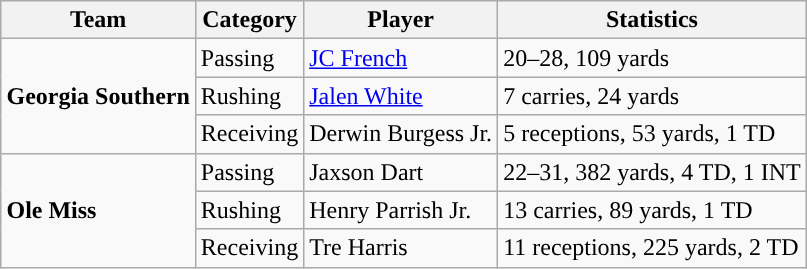<table class="wikitable" style="float: right;">
<tr>
<th>Team</th>
<th>Category</th>
<th>Player</th>
<th>Statistics</th>
</tr>
<tr>
<td rowspan=3><strong>Georgia Southern</strong></td>
<td>Passing</td>
<td><a href='#'>JC French</a></td>
<td>20–28, 109 yards</td>
</tr>
<tr>
<td>Rushing</td>
<td><a href='#'>Jalen White</a></td>
<td>7 carries, 24 yards</td>
</tr>
<tr>
<td>Receiving</td>
<td>Derwin Burgess Jr.</td>
<td>5 receptions, 53 yards, 1 TD</td>
</tr>
<tr>
<td rowspan=3><strong>Ole Miss</strong></td>
<td>Passing</td>
<td>Jaxson Dart</td>
<td>22–31, 382 yards, 4 TD, 1 INT</td>
</tr>
<tr>
<td>Rushing</td>
<td>Henry Parrish Jr.</td>
<td>13 carries, 89 yards, 1 TD</td>
</tr>
<tr>
<td>Receiving</td>
<td>Tre Harris</td>
<td>11 receptions, 225 yards, 2 TD</td>
</tr>
</table>
